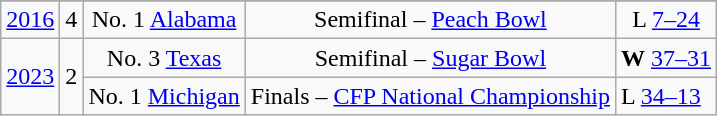<table class="wikitable">
<tr>
</tr>
<tr style="text-align:center;">
<td><a href='#'>2016</a></td>
<td>4</td>
<td>No. 1 <a href='#'>Alabama</a></td>
<td>Semifinal – <a href='#'>Peach Bowl</a></td>
<td>L <a href='#'>7–24</a></td>
</tr>
<tr style="text-align:center;">
<td rowspan=2><a href='#'>2023</a></td>
<td rowspan=2>2</td>
<td>No. 3 <a href='#'>Texas</a></td>
<td>Semifinal – <a href='#'>Sugar Bowl</a></td>
<td><strong>W</strong> <a href='#'>37–31</a></td>
</tr>
<tr>
<td>No. 1 <a href='#'>Michigan</a></td>
<td>Finals – <a href='#'>CFP National Championship</a></td>
<td>L <a href='#'>34–13</a></td>
</tr>
</table>
